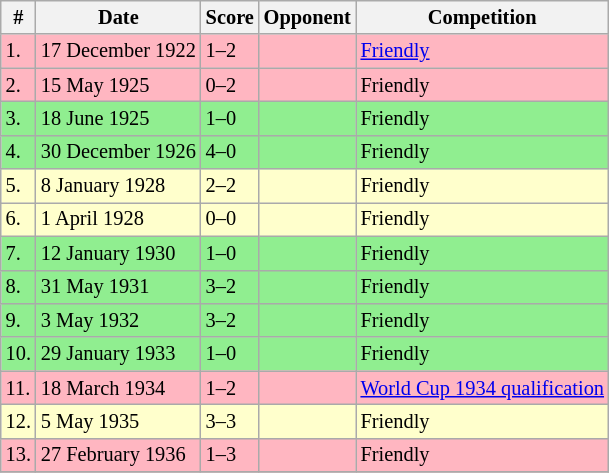<table class="wikitable collapsible collapsed" style="font-size:85%">
<tr>
<th>#</th>
<th>Date</th>
<th>Score</th>
<th>Opponent</th>
<th>Competition</th>
</tr>
<tr style="background: #FFB6C1">
<td>1.</td>
<td>17 December 1922</td>
<td>1–2</td>
<td></td>
<td><a href='#'>Friendly</a></td>
</tr>
<tr style="background: #FFB6C1">
<td>2.</td>
<td>15 May 1925</td>
<td>0–2</td>
<td></td>
<td>Friendly</td>
</tr>
<tr style="background: #90EE90">
<td>3.</td>
<td>18 June 1925</td>
<td>1–0</td>
<td></td>
<td>Friendly</td>
</tr>
<tr style="background: #90EE90">
<td>4.</td>
<td>30 December 1926</td>
<td>4–0</td>
<td></td>
<td>Friendly</td>
</tr>
<tr style="background: #FFFFCC">
<td>5.</td>
<td>8 January 1928</td>
<td>2–2</td>
<td></td>
<td>Friendly</td>
</tr>
<tr style="background: #FFFFCC">
<td>6.</td>
<td>1 April 1928</td>
<td>0–0</td>
<td></td>
<td>Friendly</td>
</tr>
<tr style="background: #90EE90">
<td>7.</td>
<td>12 January 1930</td>
<td>1–0</td>
<td></td>
<td>Friendly</td>
</tr>
<tr style="background: #90EE90">
<td>8.</td>
<td>31 May 1931</td>
<td>3–2</td>
<td></td>
<td>Friendly</td>
</tr>
<tr style="background: #90EE90">
<td>9.</td>
<td>3 May 1932</td>
<td>3–2</td>
<td></td>
<td>Friendly</td>
</tr>
<tr style="background: #90EE90">
<td>10.</td>
<td>29 January 1933</td>
<td>1–0</td>
<td></td>
<td>Friendly</td>
</tr>
<tr style="background: #FFB6C1">
<td>11.</td>
<td>18 March 1934</td>
<td>1–2</td>
<td></td>
<td><a href='#'>World Cup 1934 qualification</a></td>
</tr>
<tr style="background: #FFFFCC">
<td>12.</td>
<td>5 May 1935</td>
<td>3–3</td>
<td></td>
<td>Friendly</td>
</tr>
<tr style="background: #FFB6C1">
<td>13.</td>
<td>27 February 1936</td>
<td>1–3</td>
<td></td>
<td>Friendly</td>
</tr>
<tr>
</tr>
</table>
